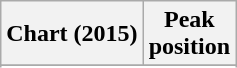<table class="wikitable sortable">
<tr>
<th>Chart (2015)</th>
<th>Peak<br>position</th>
</tr>
<tr>
</tr>
<tr>
</tr>
<tr>
</tr>
<tr>
</tr>
</table>
